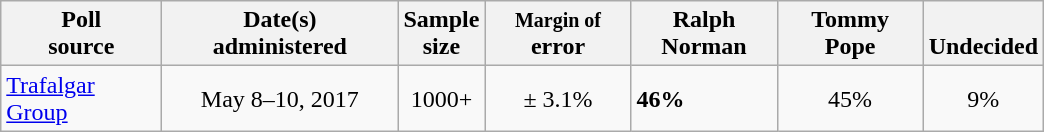<table class="wikitable">
<tr valign= bottom>
<th style="width:100px;">Poll<br>source</th>
<th style="width:150px;">Date(s)<br>administered</th>
<th class=small>Sample<br>size</th>
<th style="width:90px;"><small>Margin of</small><br>error</th>
<th style="width:90px;">Ralph<br>Norman</th>
<th style="width:90px;">Tommy<br>Pope</th>
<th>Undecided</th>
</tr>
<tr>
<td><a href='#'>Trafalgar Group</a></td>
<td align=center>May 8–10, 2017</td>
<td align=center>1000+</td>
<td align=center>± 3.1%</td>
<td><strong>46%</strong></td>
<td style="text-align:center;">45%</td>
<td style="text-align:center;">9%</td>
</tr>
</table>
